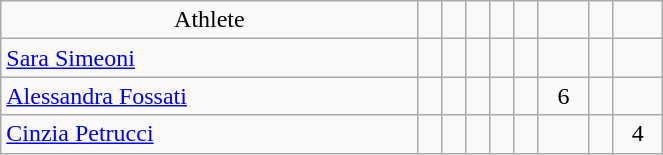<table class="wikitable" style="text-align: center; font-size:100%" width=35%">
<tr>
<td>Athlete</td>
<td></td>
<td></td>
<td></td>
<td></td>
<td></td>
<td></td>
<td></td>
<td></td>
</tr>
<tr>
<td align=left><a href='#'>Sara Simeoni</a></td>
<td></td>
<td></td>
<td></td>
<td></td>
<td></td>
<td></td>
<td></td>
<td></td>
</tr>
<tr>
<td align=left><a href='#'>Alessandra Fossati</a></td>
<td></td>
<td></td>
<td></td>
<td></td>
<td></td>
<td>6</td>
<td></td>
<td></td>
</tr>
<tr>
<td align=left><a href='#'>Cinzia Petrucci</a></td>
<td></td>
<td></td>
<td></td>
<td></td>
<td></td>
<td></td>
<td></td>
<td>4</td>
</tr>
</table>
